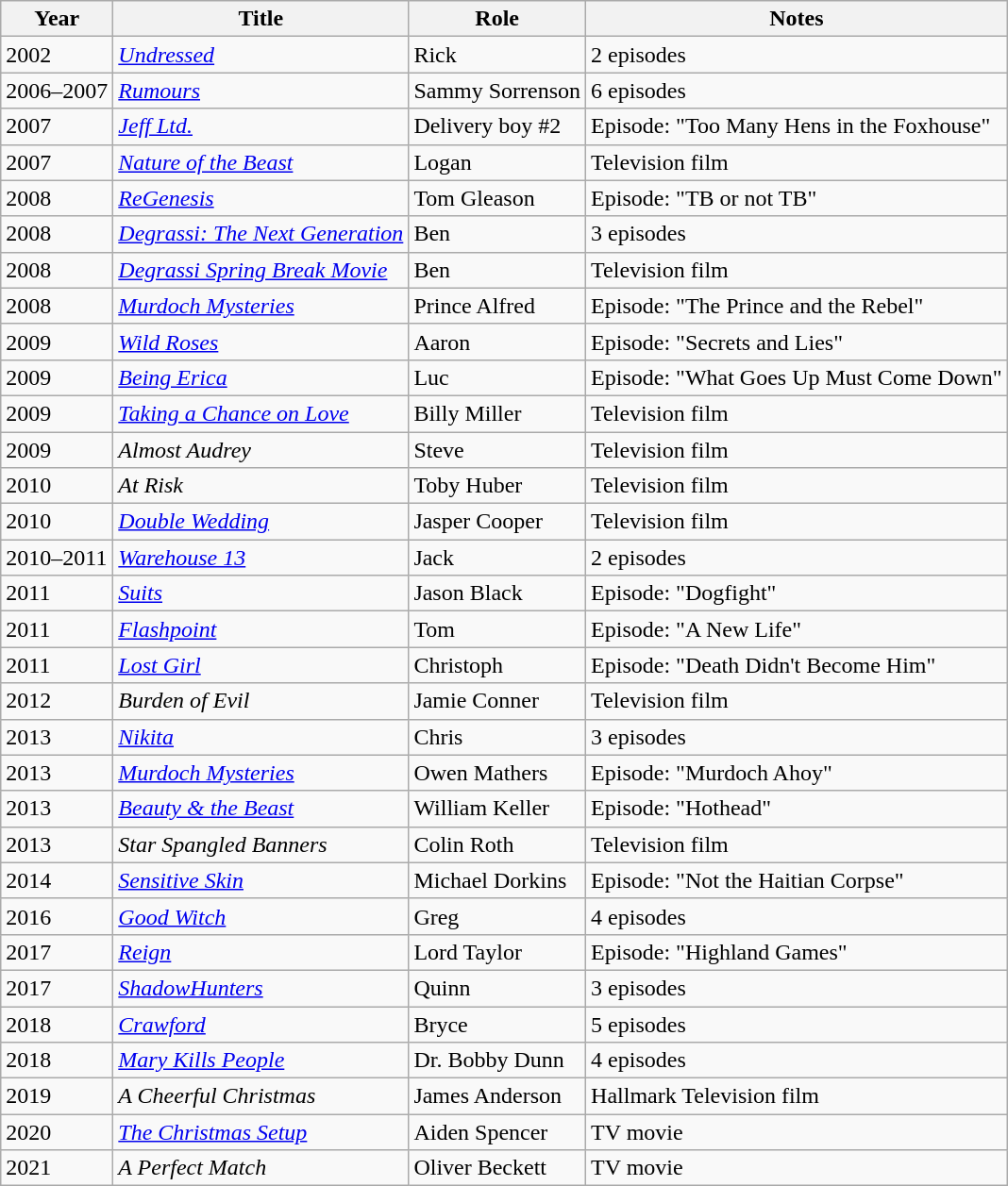<table class="wikitable sortable">
<tr>
<th>Year</th>
<th>Title</th>
<th>Role</th>
<th class="unsortable">Notes</th>
</tr>
<tr>
<td>2002</td>
<td><em><a href='#'>Undressed</a></em></td>
<td>Rick</td>
<td>2 episodes</td>
</tr>
<tr>
<td>2006–2007</td>
<td><em><a href='#'>Rumours</a></em></td>
<td>Sammy Sorrenson</td>
<td>6 episodes</td>
</tr>
<tr>
<td>2007</td>
<td><em><a href='#'>Jeff Ltd.</a></em></td>
<td>Delivery boy #2</td>
<td>Episode: "Too Many Hens in the Foxhouse"</td>
</tr>
<tr>
<td>2007</td>
<td><em><a href='#'>Nature of the Beast</a></em></td>
<td>Logan</td>
<td>Television film</td>
</tr>
<tr>
<td>2008</td>
<td><em><a href='#'>ReGenesis</a></em></td>
<td>Tom Gleason</td>
<td>Episode: "TB or not TB"</td>
</tr>
<tr>
<td>2008</td>
<td><em><a href='#'>Degrassi: The Next Generation</a></em></td>
<td>Ben</td>
<td>3 episodes</td>
</tr>
<tr>
<td>2008</td>
<td><em><a href='#'>Degrassi Spring Break Movie</a></em></td>
<td>Ben</td>
<td>Television film</td>
</tr>
<tr>
<td>2008</td>
<td><em><a href='#'>Murdoch Mysteries</a></em></td>
<td>Prince Alfred</td>
<td>Episode: "The Prince and the Rebel"</td>
</tr>
<tr>
<td>2009</td>
<td><em><a href='#'>Wild Roses</a></em></td>
<td>Aaron</td>
<td>Episode: "Secrets and Lies"</td>
</tr>
<tr>
<td>2009</td>
<td><em><a href='#'>Being Erica</a></em></td>
<td>Luc</td>
<td>Episode: "What Goes Up Must Come Down"</td>
</tr>
<tr>
<td>2009</td>
<td><em><a href='#'>Taking a Chance on Love</a></em></td>
<td>Billy Miller</td>
<td>Television film</td>
</tr>
<tr>
<td>2009</td>
<td><em>Almost Audrey</em></td>
<td>Steve</td>
<td>Television film</td>
</tr>
<tr>
<td>2010</td>
<td><em>At Risk</em></td>
<td>Toby Huber</td>
<td>Television film</td>
</tr>
<tr>
<td>2010</td>
<td><em><a href='#'>Double Wedding</a></em></td>
<td>Jasper Cooper</td>
<td>Television film</td>
</tr>
<tr>
<td>2010–2011</td>
<td><em><a href='#'>Warehouse 13</a></em></td>
<td>Jack</td>
<td>2 episodes</td>
</tr>
<tr>
<td>2011</td>
<td><em><a href='#'>Suits</a></em></td>
<td>Jason Black</td>
<td>Episode: "Dogfight"</td>
</tr>
<tr>
<td>2011</td>
<td><em><a href='#'>Flashpoint</a></em></td>
<td>Tom</td>
<td>Episode: "A New Life"</td>
</tr>
<tr>
<td>2011</td>
<td><em><a href='#'>Lost Girl</a></em></td>
<td>Christoph</td>
<td>Episode: "Death Didn't Become Him"</td>
</tr>
<tr>
<td>2012</td>
<td><em>Burden of Evil</em></td>
<td>Jamie Conner</td>
<td>Television film</td>
</tr>
<tr>
<td>2013</td>
<td><em><a href='#'>Nikita</a></em></td>
<td>Chris</td>
<td>3 episodes</td>
</tr>
<tr>
<td>2013</td>
<td><em><a href='#'>Murdoch Mysteries</a></em></td>
<td>Owen Mathers</td>
<td>Episode: "Murdoch Ahoy"</td>
</tr>
<tr>
<td>2013</td>
<td><em><a href='#'>Beauty & the Beast</a></em></td>
<td>William Keller</td>
<td>Episode: "Hothead"</td>
</tr>
<tr>
<td>2013</td>
<td><em>Star Spangled Banners</em></td>
<td>Colin Roth</td>
<td>Television film</td>
</tr>
<tr>
<td>2014</td>
<td><em><a href='#'>Sensitive Skin</a></em></td>
<td>Michael Dorkins</td>
<td>Episode: "Not the Haitian Corpse"</td>
</tr>
<tr>
<td>2016</td>
<td><em><a href='#'>Good Witch</a></em></td>
<td>Greg</td>
<td>4 episodes</td>
</tr>
<tr>
<td>2017</td>
<td><em><a href='#'>Reign</a></em></td>
<td>Lord Taylor</td>
<td>Episode: "Highland Games"</td>
</tr>
<tr>
<td>2017</td>
<td><em><a href='#'>ShadowHunters</a></em></td>
<td>Quinn</td>
<td>3 episodes</td>
</tr>
<tr>
<td>2018</td>
<td><em><a href='#'>Crawford</a></em></td>
<td>Bryce</td>
<td>5 episodes</td>
</tr>
<tr>
<td>2018</td>
<td><em><a href='#'>Mary Kills People</a></em></td>
<td>Dr. Bobby Dunn</td>
<td>4 episodes</td>
</tr>
<tr>
<td>2019</td>
<td data-sort-value="Cheerful Christmas, A"><em>A Cheerful Christmas</em></td>
<td>James Anderson</td>
<td>Hallmark Television film</td>
</tr>
<tr>
<td>2020</td>
<td data-sort-value="Christmas Setup, The"><em><a href='#'>The Christmas Setup</a></em></td>
<td>Aiden Spencer</td>
<td>TV movie</td>
</tr>
<tr>
<td>2021</td>
<td data-sort-value="Perfect Match, A"><em>A Perfect Match</em></td>
<td>Oliver Beckett</td>
<td>TV movie</td>
</tr>
</table>
